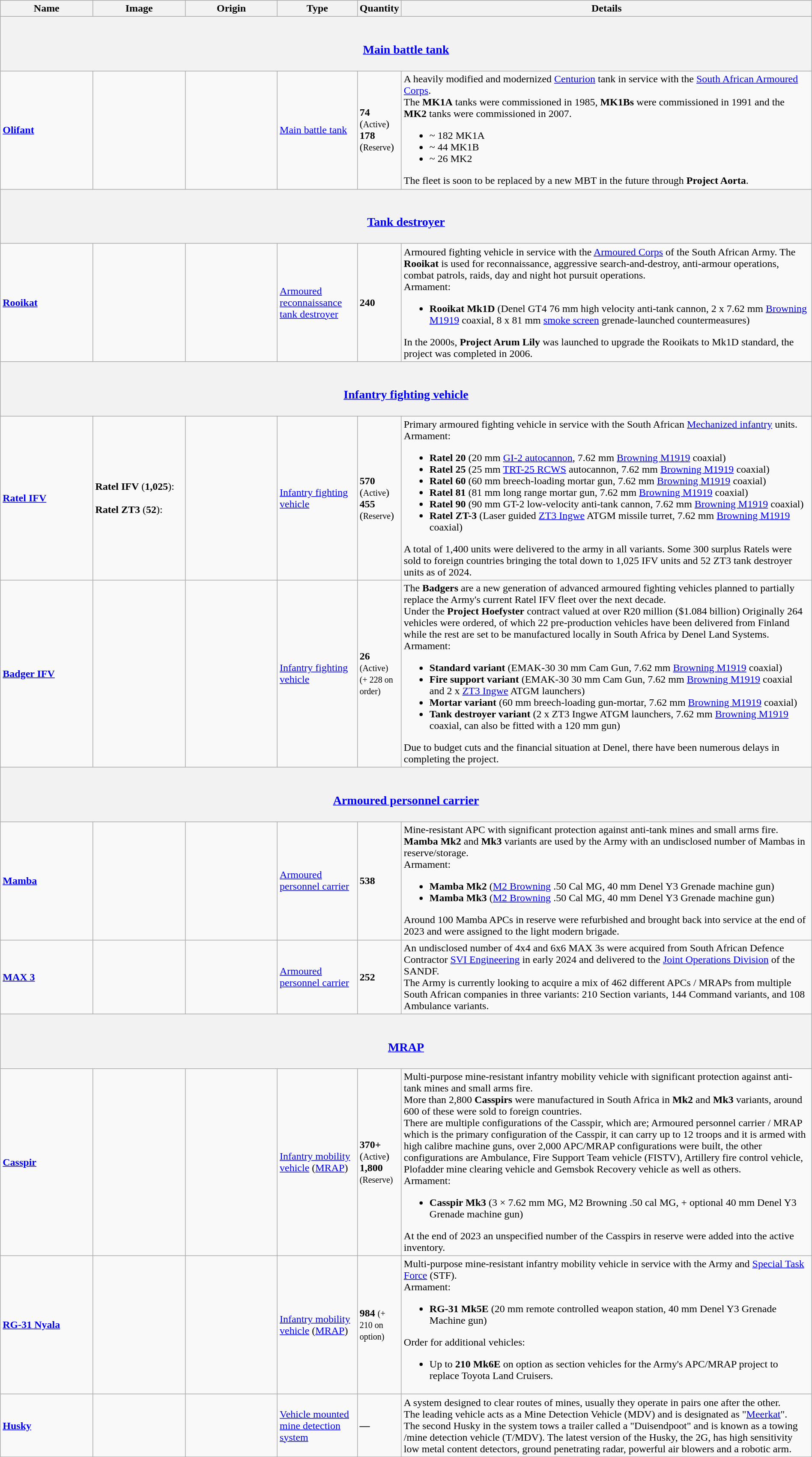<table class="wikitable sortable" style="margin:auto; width:100%;">
<tr>
<th style="text-align: center; width:12%;">Name</th>
<th style="text-align: center; width:12%;">Image</th>
<th style="text-align: center; width:12%;">Origin</th>
<th style="text-align: center; width:10%;">Type</th>
<th style="text-align:center; width:0;">Quantity</th>
<th style="text-align: center; width:54%;">Details</th>
</tr>
<tr>
<th colspan="6"><br><h3><a href='#'>Main battle tank</a></h3></th>
</tr>
<tr>
<td><strong><a href='#'>Olifant</a></strong></td>
<td></td>
<td><small></small></td>
<td><a href='#'>Main battle tank</a></td>
<td><strong>74</strong> (<small>Active</small>)<br><strong>178</strong> (<small>Reserve</small>)</td>
<td>A heavily modified and modernized <a href='#'>Centurion</a> tank in service with the <a href='#'>South African Armoured Corps</a>.<br>The <strong>MK1A</strong> tanks were commissioned in 1985, <strong>MK1Bs</strong> were commissioned in 1991 and the <strong>MK2</strong> tanks were commissioned in 2007.<br><ul><li>~ 182 MK1A</li><li>~ 44 MK1B</li><li>~ 26 MK2</li></ul>The fleet is soon to be replaced by a new MBT in the future through <strong>Project Aorta</strong>.</td>
</tr>
<tr>
<th colspan="6"><br><h3><a href='#'>Tank destroyer</a></h3></th>
</tr>
<tr>
<td><strong><a href='#'>Rooikat</a></strong></td>
<td></td>
<td><small></small></td>
<td><a href='#'>Armoured reconnaissance</a> <a href='#'>tank destroyer</a></td>
<td><strong>240</strong></td>
<td>Armoured fighting vehicle in service with the <a href='#'>Armoured Corps</a> of the South African Army. The <strong>Rooikat</strong> is used for reconnaissance, aggressive search-and-destroy, anti-armour operations, combat patrols, raids, day and night hot pursuit operations.<br>Armament:<ul><li><strong>Rooikat Mk1D</strong> (Denel GT4 76 mm high velocity anti-tank cannon, 2 x 7.62 mm <a href='#'>Browning M1919</a> coaxial, 8 x 81 mm <a href='#'>smoke screen</a> grenade-launched countermeasures)</li></ul>In the 2000s, <strong>Project Arum Lily</strong> was launched to upgrade the Rooikats to Mk1D standard, the project was completed in 2006.</td>
</tr>
<tr>
<th colspan="6"><br><h3><a href='#'>Infantry fighting vehicle</a></h3></th>
</tr>
<tr>
<td><strong><a href='#'>Ratel IFV</a></strong></td>
<td><strong>Ratel IFV</strong> (<strong>1,025</strong>):<br><br><strong>Ratel ZT3</strong> (<strong>52</strong>):<br></td>
<td><small></small></td>
<td><a href='#'>Infantry fighting vehicle</a></td>
<td><strong>570</strong> (<small>Active</small>)<br><strong>455</strong> (<small>Reserve</small>)</td>
<td>Primary armoured fighting vehicle in service with the South African <a href='#'>Mechanized infantry</a> units.<br>Armament:<ul><li><strong>Ratel 20</strong> (20 mm <a href='#'>GI-2 autocannon</a>, 7.62 mm <a href='#'>Browning M1919</a> coaxial)</li><li><strong>Ratel 25</strong> (25 mm <a href='#'>TRT-25 RCWS</a> autocannon, 7.62 mm <a href='#'>Browning M1919</a> coaxial)</li><li><strong>Ratel 60</strong> (60 mm breech-loading mortar gun, 7.62 mm <a href='#'>Browning M1919</a> coaxial)</li><li><strong>Ratel 81</strong> (81 mm long range mortar gun, 7.62 mm <a href='#'>Browning M1919</a> coaxial)</li><li><strong>Ratel 90</strong> (90 mm GT-2 low-velocity anti-tank cannon, 7.62 mm <a href='#'>Browning M1919</a> coaxial)</li><li><strong>Ratel ZT-3</strong> (Laser guided <a href='#'>ZT3 Ingwe</a> ATGM missile turret, 7.62 mm <a href='#'>Browning M1919</a> coaxial)</li></ul>A total of 1,400 units were delivered to the army in all variants. Some 300 surplus Ratels were sold to foreign countries bringing the total down to 1,025 IFV units and 52 ZT3 tank destroyer units as of 2024.</td>
</tr>
<tr>
<td><strong><a href='#'>Badger IFV</a></strong></td>
<td></td>
<td><small></small> <small></small></td>
<td><a href='#'>Infantry fighting vehicle</a></td>
<td><strong>26</strong> <small>(Active)</small><br><small>(+ 228 on order)</small></td>
<td>The <strong>Badgers</strong> are a new generation of advanced armoured fighting vehicles planned to partially replace the Army's current Ratel IFV fleet over the next decade.<br>Under the <strong>Project Hoefyster</strong> contract valued at over R20 million ($1.084 billion) Originally 264 vehicles were ordered, of which 22 pre-production vehicles have been delivered from Finland while the rest are set to be manufactured locally in South Africa by Denel Land Systems.<br>Armament:<ul><li><strong>Standard variant</strong> (EMAK-30 30 mm Cam Gun, 7.62 mm <a href='#'>Browning M1919</a> coaxial)</li><li><strong>Fire support variant</strong> (EMAK-30 30 mm Cam Gun, 7.62 mm <a href='#'>Browning M1919</a> coaxial and 2 x <a href='#'>ZT3 Ingwe</a> ATGM launchers)</li><li><strong>Mortar variant</strong> (60 mm breech-loading gun-mortar, 7.62 mm <a href='#'>Browning M1919</a> coaxial)</li><li><strong>Tank destroyer variant</strong> (2 x ZT3 Ingwe ATGM launchers, 7.62 mm <a href='#'>Browning M1919</a> coaxial, can also be fitted with a 120 mm gun)</li></ul>Due to budget cuts and the financial situation at Denel, there have been numerous delays in completing the project.</td>
</tr>
<tr>
<th colspan="6"><br><h3><a href='#'>Armoured personnel carrier</a></h3></th>
</tr>
<tr>
<td><strong><a href='#'>Mamba</a></strong></td>
<td></td>
<td><small></small></td>
<td><a href='#'>Armoured personnel carrier</a></td>
<td><strong>538</strong></td>
<td>Mine-resistant APC with significant protection against anti-tank mines and small arms fire.<br><strong>Mamba Mk2</strong> and <strong>Mk3</strong> variants are used by the Army with an undisclosed number of Mambas in reserve/storage.<br>Armament:<ul><li><strong>Mamba Mk2</strong> (<a href='#'>M2 Browning</a> .50 Cal MG, 40 mm Denel Y3 Grenade machine gun)</li><li><strong>Mamba Mk3</strong> (<a href='#'>M2 Browning</a> .50 Cal MG, 40 mm Denel Y3 Grenade machine gun)</li></ul>Around 100 Mamba APCs in reserve were refurbished and brought back into service at the end of 2023 and were assigned to the light modern brigade.</td>
</tr>
<tr>
<td><strong><a href='#'>MAX 3</a></strong></td>
<td></td>
<td><small></small></td>
<td><a href='#'>Armoured personnel carrier</a></td>
<td><strong>252</strong></td>
<td>An undisclosed number of 4x4 and 6x6 MAX 3s were acquired from South African Defence Contractor <a href='#'>SVI Engineering</a> in early 2024 and delivered to the <a href='#'>Joint Operations Division</a> of the SANDF.<br>The Army is currently looking to acquire a mix of 462 different APCs / MRAPs from multiple South African companies in three variants: 210 Section variants, 144 Command variants, and 108 Ambulance variants.</td>
</tr>
<tr>
<th colspan="6"><br><h3><a href='#'>MRAP</a></h3></th>
</tr>
<tr>
<td><strong><a href='#'>Casspir</a></strong></td>
<td></td>
<td><small></small></td>
<td><a href='#'>Infantry mobility vehicle</a> (<a href='#'>MRAP</a>)</td>
<td><strong>370+</strong> (<small>Active</small>)<br><strong>1,800</strong> <small>(Reserve)</small></td>
<td>Multi-purpose mine-resistant infantry mobility vehicle with significant protection against anti-tank mines and small arms fire.<br>More than 2,800 <strong>Casspirs</strong> were manufactured in South Africa in <strong>Mk2</strong> and <strong>Mk3</strong> variants, around 600 of these were sold to foreign countries.<br>There are multiple configurations of the Casspir, which are; Armoured personnel carrier / MRAP which is the primary configuration of the Casspir, it can carry up to 12 troops and it is armed with high calibre machine guns, over 2,000 APC/MRAP configurations were built, the other configurations are Ambulance, Fire Support Team vehicle (FISTV), Artillery fire control vehicle, Plofadder mine clearing vehicle and Gemsbok Recovery vehicle as well as others.<br>Armament:<ul><li><strong>Casspir Mk3</strong> (3 × 7.62 mm MG, M2 Browning .50 cal MG, + optional 40 mm Denel Y3 Grenade machine gun)</li></ul>At the end of 2023 an unspecified number of the Casspirs in reserve were added into the active inventory.</td>
</tr>
<tr>
<td><strong><a href='#'>RG-31 Nyala</a></strong></td>
<td></td>
<td><small></small></td>
<td><a href='#'>Infantry mobility vehicle</a> (<a href='#'>MRAP</a>)</td>
<td><strong>984</strong> <small>(+ 210 on option)</small></td>
<td>Multi-purpose mine-resistant infantry mobility vehicle in service with the Army and <a href='#'>Special Task Force</a> (STF).<br>Armament:<ul><li><strong>RG-31 Mk5E</strong> (20 mm remote controlled weapon station, 40 mm Denel Y3 Grenade Machine gun)</li></ul>Order for additional vehicles:<ul><li>Up to <strong>210 Mk6E</strong> on option as section vehicles for the Army's APC/MRAP project to replace Toyota Land Cruisers.</li></ul></td>
</tr>
<tr>
<td><strong><a href='#'>Husky</a></strong></td>
<td></td>
<td><small></small></td>
<td><a href='#'>Vehicle mounted mine detection system</a></td>
<td><strong><em>—</em></strong></td>
<td>A system designed to clear routes of mines, usually they operate in pairs one after the other.<br>The leading vehicle acts as a Mine Detection Vehicle (MDV) and is designated as "<a href='#'>Meerkat</a>".<br>The second Husky in the system tows a trailer called a "Duisendpoot" and is known as a towing /mine detection vehicle (T/MDV). 
The latest version of the Husky, the 2G, has high sensitivity low metal content detectors, ground penetrating radar, powerful air blowers and a robotic arm.</td>
</tr>
</table>
